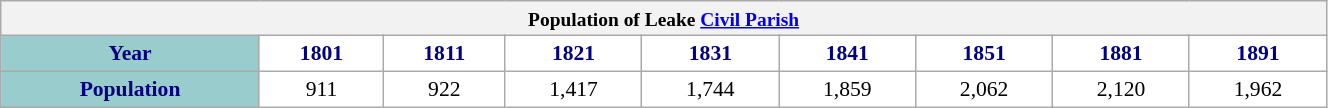<table class="wikitable" style="font-size:90%; width:70%; border:0; text-align:center; line-height:120%;">
<tr>
<th colspan="12" style="text-align:center;font-size:90%;">Population of Leake <a href='#'>Civil Parish</a></th>
</tr>
<tr>
<th style="background:#9cc; color:navy; height:17px;">Year</th>
<th style="background:#fff; color:navy;">1801</th>
<th style="background:#fff; color:navy;">1811</th>
<th style="background:#fff; color:navy;">1821</th>
<th style="background:#fff; color:navy;">1831</th>
<th style="background:#fff; color:navy;">1841</th>
<th style="background:#fff; color:navy;">1851</th>
<th style="background:#fff; color:navy;">1881</th>
<th style="background:#fff; color:navy;">1891</th>
</tr>
<tr style="text-align:center;">
<th style="background:#9cc; color:navy; height:17px;">Population</th>
<td style="background:#fff; color:black;">911</td>
<td style="background:#fff; color:black;">922</td>
<td style="background:#fff; color:black;">1,417</td>
<td style="background:#fff; color:black;">1,744</td>
<td style="background:#fff; color:black;">1,859</td>
<td style="background:#fff; color:black;">2,062</td>
<td style="background:#fff; color:black;">2,120</td>
<td style="background:#fff; color:black;">1,962</td>
</tr>
</table>
